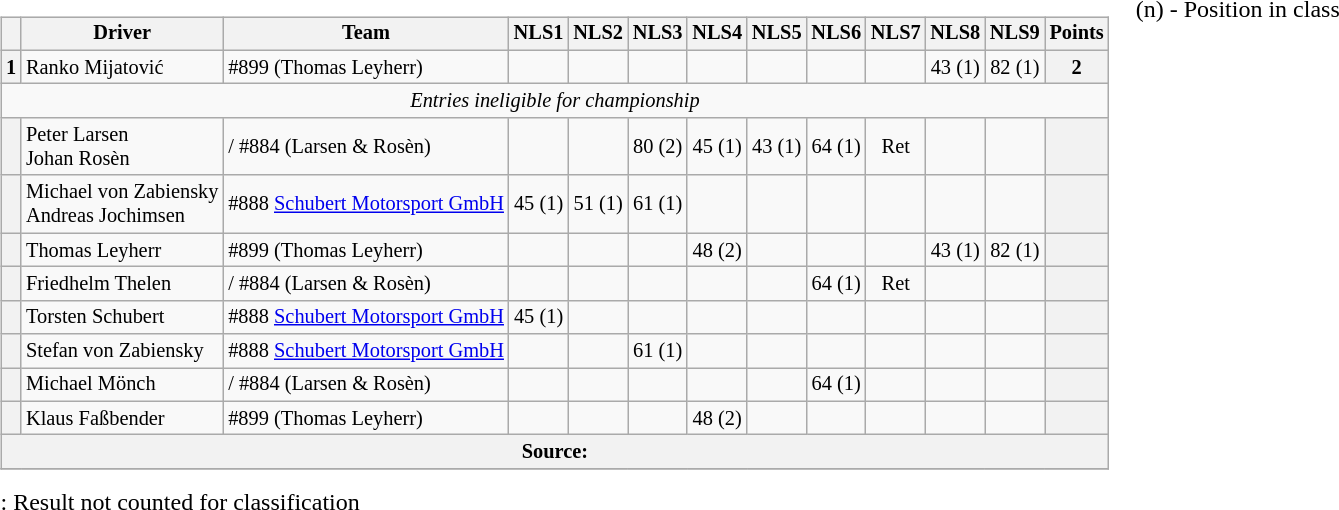<table>
<tr>
<td valign="top"><br><table class="wikitable" style="font-size:85%; text-align:center;">
<tr>
<th></th>
<th>Driver</th>
<th>Team</th>
<th>NLS1</th>
<th>NLS2</th>
<th>NLS3</th>
<th>NLS4</th>
<th>NLS5</th>
<th>NLS6</th>
<th>NLS7</th>
<th>NLS8</th>
<th>NLS9</th>
<th>Points</th>
</tr>
<tr>
<th>1</th>
<td align=left> Ranko Mijatović</td>
<td align=left> #899 (Thomas Leyherr)</td>
<td></td>
<td></td>
<td></td>
<td></td>
<td></td>
<td></td>
<td></td>
<td> 43 (1)</td>
<td> 82 (1)</td>
<th>2</th>
</tr>
<tr>
<td colspan=13><em>Entries ineligible for championship</em></td>
</tr>
<tr>
<th></th>
<td align=left> Peter Larsen<br> Johan Rosèn</td>
<td align=left>/ #884 (Larsen & Rosèn)</td>
<td></td>
<td></td>
<td> 80 (2)</td>
<td> 45 (1)</td>
<td> 43 (1)</td>
<td> 64 (1)</td>
<td> Ret</td>
<td></td>
<td></td>
<th></th>
</tr>
<tr>
<th></th>
<td align=left> Michael von Zabiensky<br> Andreas Jochimsen</td>
<td align=left> #888 <a href='#'>Schubert Motorsport GmbH</a></td>
<td> 45 (1)</td>
<td> 51 (1)</td>
<td> 61 (1)</td>
<td></td>
<td></td>
<td></td>
<td></td>
<td></td>
<td></td>
<th></th>
</tr>
<tr>
<th></th>
<td align=left> Thomas Leyherr</td>
<td align=left> #899 (Thomas Leyherr)</td>
<td></td>
<td></td>
<td></td>
<td> 48 (2)</td>
<td></td>
<td></td>
<td></td>
<td> 43 (1)</td>
<td> 82 (1)</td>
<th></th>
</tr>
<tr>
<th></th>
<td align=left> Friedhelm Thelen</td>
<td align=left>/ #884 (Larsen & Rosèn)</td>
<td></td>
<td></td>
<td></td>
<td></td>
<td></td>
<td> 64 (1)</td>
<td> Ret</td>
<td></td>
<td></td>
<th></th>
</tr>
<tr>
<th></th>
<td align=left> Torsten Schubert</td>
<td align=left> #888 <a href='#'>Schubert Motorsport GmbH</a></td>
<td> 45 (1)</td>
<td></td>
<td></td>
<td></td>
<td></td>
<td></td>
<td></td>
<td></td>
<td></td>
<th></th>
</tr>
<tr>
<th></th>
<td align=left> Stefan von Zabiensky</td>
<td align=left> #888 <a href='#'>Schubert Motorsport GmbH</a></td>
<td></td>
<td></td>
<td> 61 (1)</td>
<td></td>
<td></td>
<td></td>
<td></td>
<td></td>
<td></td>
<th></th>
</tr>
<tr>
<th></th>
<td align=left> Michael Mönch</td>
<td align=left>/ #884 (Larsen & Rosèn)</td>
<td></td>
<td></td>
<td></td>
<td></td>
<td></td>
<td> 64 (1)</td>
<td></td>
<td></td>
<td></td>
<th></th>
</tr>
<tr>
<th></th>
<td align=left> Klaus Faßbender</td>
<td align=left> #899 (Thomas Leyherr)</td>
<td></td>
<td></td>
<td></td>
<td> 48 (2)</td>
<td></td>
<td></td>
<td></td>
<td></td>
<td></td>
<th></th>
</tr>
<tr>
<th colspan="13">Source: </th>
</tr>
<tr>
</tr>
</table>
<span>: Result not counted for classification</span></td>
<td valign="top"><br>
<span>(n) - Position in class</span></td>
</tr>
</table>
